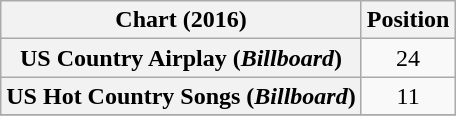<table class="wikitable sortable plainrowheaders" style="text-align:center">
<tr>
<th scope="col">Chart (2016)</th>
<th scope="col">Position</th>
</tr>
<tr>
<th scope="row">US Country Airplay (<em>Billboard</em>)</th>
<td>24</td>
</tr>
<tr>
<th scope="row">US Hot Country Songs (<em>Billboard</em>)</th>
<td>11</td>
</tr>
<tr>
</tr>
</table>
